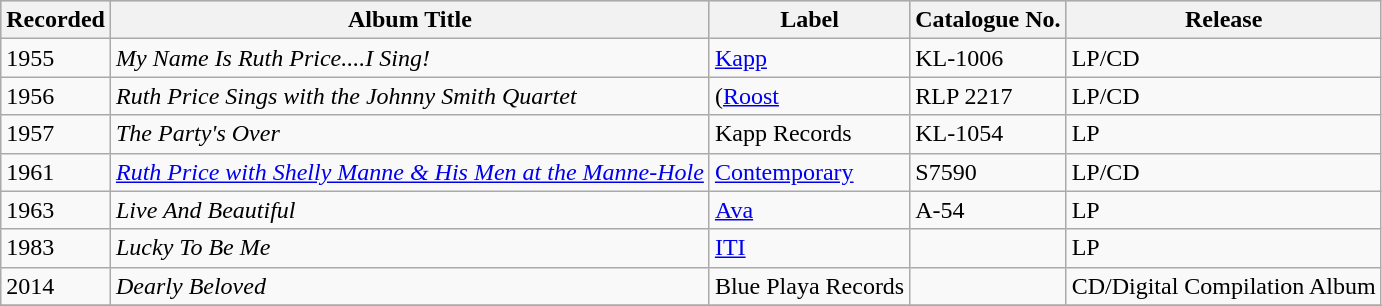<table class="wikitable">
<tr bgcolor="#CCCCC">
<th>Recorded</th>
<th>Album Title</th>
<th>Label</th>
<th>Catalogue No.</th>
<th>Release</th>
</tr>
<tr>
<td>1955</td>
<td><em>My Name Is Ruth Price....I Sing!</em></td>
<td><a href='#'>Kapp</a></td>
<td>KL-1006</td>
<td>LP/CD</td>
</tr>
<tr>
<td>1956</td>
<td><em>Ruth Price Sings with the Johnny Smith Quartet</em></td>
<td>(<a href='#'>Roost</a></td>
<td>RLP 2217</td>
<td>LP/CD</td>
</tr>
<tr>
<td>1957</td>
<td><em>The Party's Over</em></td>
<td>Kapp Records</td>
<td>KL-1054</td>
<td>LP</td>
</tr>
<tr>
<td>1961</td>
<td><em><a href='#'>Ruth Price with Shelly Manne & His Men at the Manne-Hole</a></em></td>
<td><a href='#'>Contemporary</a></td>
<td>S7590</td>
<td>LP/CD</td>
</tr>
<tr>
<td>1963</td>
<td><em>Live And Beautiful</em></td>
<td><a href='#'>Ava</a></td>
<td>A-54</td>
<td>LP</td>
</tr>
<tr>
<td>1983</td>
<td><em>Lucky To Be Me</em></td>
<td><a href='#'>ITI</a></td>
<td></td>
<td>LP</td>
</tr>
<tr>
<td>2014</td>
<td><em>Dearly Beloved</em></td>
<td>Blue Playa Records</td>
<td></td>
<td>CD/Digital Compilation Album</td>
</tr>
<tr>
</tr>
</table>
